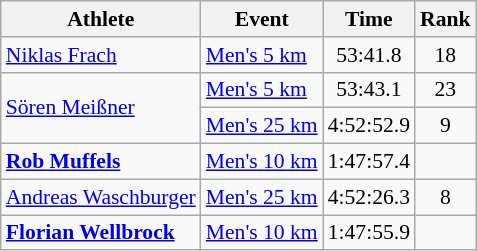<table class="wikitable" style="font-size:90%;">
<tr>
<th>Athlete</th>
<th>Event</th>
<th>Time</th>
<th>Rank</th>
</tr>
<tr align=center>
<td align=left><a href='#'>Niklas Frach</a></td>
<td align=left><a href='#'>Men's 5 km</a></td>
<td>53:41.8</td>
<td>18</td>
</tr>
<tr align=center>
<td align=left rowspan=2><a href='#'>Sören Meißner</a></td>
<td align=left><a href='#'>Men's 5 km</a></td>
<td>53:43.1</td>
<td>23</td>
</tr>
<tr align=center>
<td align=left><a href='#'>Men's 25 km</a></td>
<td>4:52:52.9</td>
<td>9</td>
</tr>
<tr align=center>
<td align=left><strong><a href='#'>Rob Muffels</a></strong></td>
<td align=left><a href='#'>Men's 10 km</a></td>
<td>1:47:57.4</td>
<td></td>
</tr>
<tr align=center>
<td align=left><a href='#'>Andreas Waschburger</a></td>
<td align=left><a href='#'>Men's 25 km</a></td>
<td>4:52:26.3</td>
<td>8</td>
</tr>
<tr align=center>
<td align=left><strong><a href='#'>Florian Wellbrock</a></strong></td>
<td align=left><a href='#'>Men's 10 km</a></td>
<td>1:47:55.9</td>
<td></td>
</tr>
</table>
